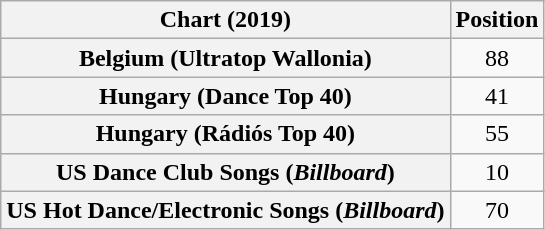<table class="wikitable sortable plainrowheaders" style="text-align:center">
<tr>
<th scope="col">Chart (2019)</th>
<th scope="col">Position</th>
</tr>
<tr>
<th scope="row">Belgium (Ultratop Wallonia)</th>
<td>88</td>
</tr>
<tr>
<th scope="row">Hungary (Dance Top 40)</th>
<td>41</td>
</tr>
<tr>
<th scope="row">Hungary (Rádiós Top 40)</th>
<td>55</td>
</tr>
<tr>
<th scope="row">US Dance Club Songs (<em>Billboard</em>)</th>
<td>10</td>
</tr>
<tr>
<th scope="row">US Hot Dance/Electronic Songs (<em>Billboard</em>)</th>
<td>70</td>
</tr>
</table>
